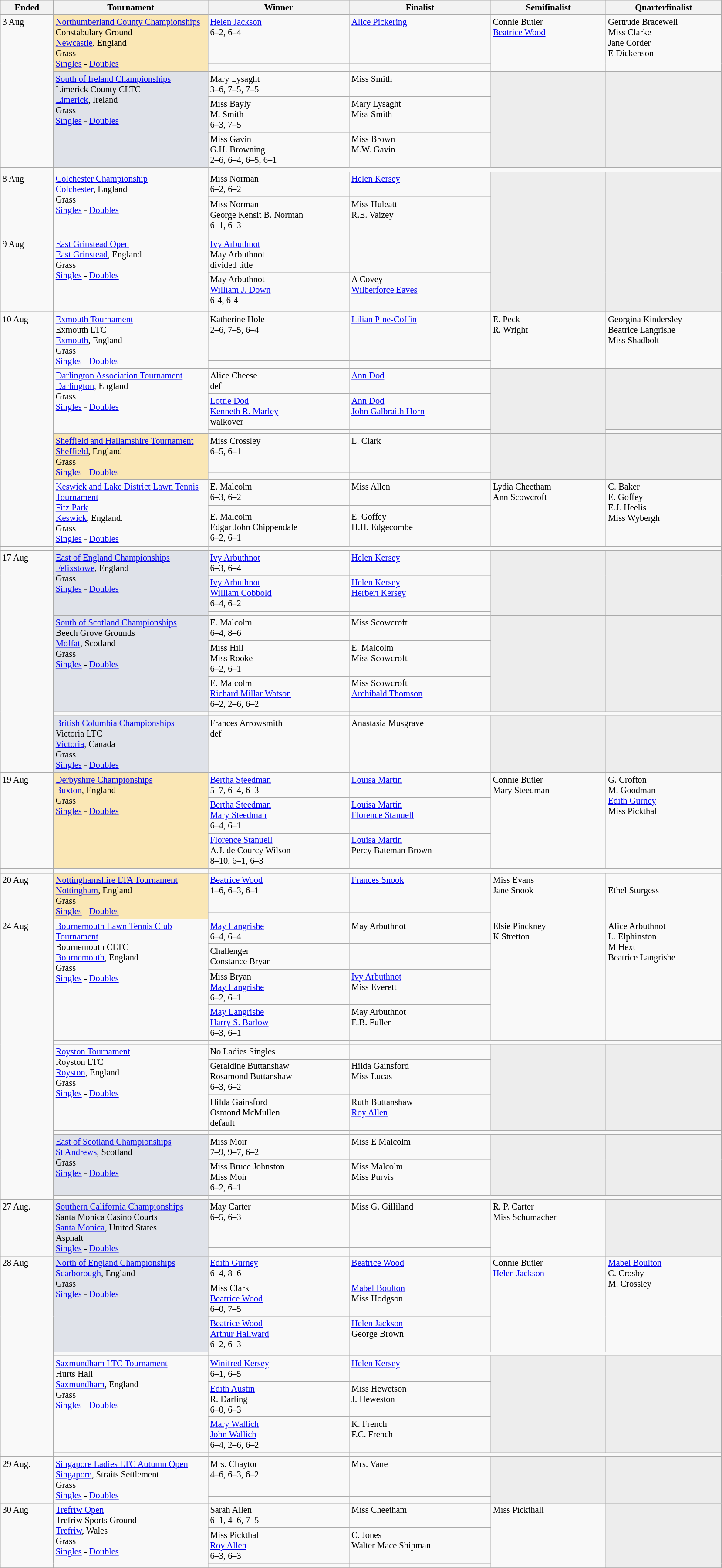<table class="wikitable" style="font-size:85%;">
<tr>
<th width="75">Ended</th>
<th width="230">Tournament</th>
<th width="210">Winner</th>
<th width="210">Finalist</th>
<th width="170">Semifinalist</th>
<th width="170">Quarterfinalist</th>
</tr>
<tr valign=top>
<td rowspan=5>3 Aug</td>
<td style="background:#fae7b5" rowspan=2><a href='#'>Northumberland County Championships</a><br>Constabulary Ground<br><a href='#'>Newcastle</a>, England<br>Grass<br><a href='#'>Singles</a> - <a href='#'>Doubles</a></td>
<td> <a href='#'>Helen Jackson</a><br>6–2, 6–4</td>
<td> <a href='#'>Alice Pickering</a></td>
<td rowspan=2> Connie Butler <br> <a href='#'>Beatrice Wood</a></td>
<td rowspan=2> Gertrude Bracewell<br> Miss Clarke<br>  Jane Corder<br> E Dickenson</td>
</tr>
<tr valign=top>
<td></td>
<td></td>
</tr>
<tr valign=top>
<td style="background:#dfe2e9" rowspan=3><a href='#'>South of Ireland Championships</a><br>Limerick County CLTC<br><a href='#'>Limerick</a>, Ireland<br>Grass<br><a href='#'>Singles</a> - <a href='#'>Doubles</a></td>
<td> Mary Lysaght<br>3–6, 7–5, 7–5</td>
<td> Miss Smith</td>
<td style="background:#ededed;" rowspan=3></td>
<td style="background:#ededed;" rowspan=3></td>
</tr>
<tr valign=top>
<td> Miss Bayly<br> M. Smith<br>6–3, 7–5</td>
<td> Mary Lysaght<br> Miss Smith</td>
</tr>
<tr valign=top>
<td> Miss Gavin<br>  G.H. Browning<br>2–6, 6–4, 6–5, 6–1</td>
<td> Miss Brown<br> M.W. Gavin</td>
</tr>
<tr valign=top>
<td></td>
<td></td>
</tr>
<tr valign=top>
<td rowspan=3>8 Aug</td>
<td rowspan=3><a href='#'>Colchester Championship</a><br><a href='#'>Colchester</a>, England<br>Grass<br><a href='#'>Singles</a> - <a href='#'>Doubles</a></td>
<td> Miss Norman<br>6–2, 6–2</td>
<td> <a href='#'>Helen Kersey</a></td>
<td style="background:#ededed;" rowspan=3></td>
<td style="background:#ededed;" rowspan=3></td>
</tr>
<tr valign=top>
<td> Miss Norman<br> George Kensit B. Norman<br>6–1, 6–3</td>
<td> Miss Huleatt<br> R.E. Vaizey</td>
</tr>
<tr valign=top>
<td></td>
<td></td>
</tr>
<tr valign=top>
<td rowspan=3>9 Aug</td>
<td rowspan=3><a href='#'>East Grinstead Open</a><br><a href='#'>East Grinstead</a>, England<br>Grass<br><a href='#'>Singles</a> - <a href='#'>Doubles</a></td>
<td> <a href='#'>Ivy Arbuthnot</a><br> May Arbuthnot<br>divided title</td>
<td></td>
<td style="background:#ededed;" rowspan=3></td>
<td style="background:#ededed;" rowspan=3></td>
</tr>
<tr valign=top>
<td> May Arbuthnot<br> <a href='#'>William J. Down</a><br>6-4, 6-4</td>
<td> A Covey<br> <a href='#'>Wilberforce Eaves</a></td>
</tr>
<tr valign=top>
<td></td>
<td></td>
</tr>
<tr valign=top>
<td rowspan=10>10 Aug</td>
<td rowspan=2><a href='#'>Exmouth Tournament</a><br>Exmouth LTC<br><a href='#'>Exmouth</a>, England<br>Grass<br><a href='#'>Singles</a> - <a href='#'>Doubles</a></td>
<td> Katherine Hole<br>2–6, 7–5, 6–4</td>
<td> <a href='#'>Lilian Pine-Coffin</a></td>
<td rowspan=2> E. Peck<br>  R. Wright</td>
<td rowspan=2> Georgina Kindersley <br>  Beatrice Langrishe<br> Miss Shadbolt</td>
</tr>
<tr valign=top>
<td></td>
<td></td>
</tr>
<tr valign=top>
<td rowspan=3><a href='#'>Darlington Association Tournament</a><br><a href='#'>Darlington</a>, England<br>Grass<br><a href='#'>Singles</a> - <a href='#'>Doubles</a></td>
<td> Alice Cheese<br>def</td>
<td> <a href='#'>Ann Dod</a></td>
<td style="background:#ededed;" rowspan=3></td>
<td style="background:#ededed;" rowspan=2></td>
</tr>
<tr valign=top>
<td> <a href='#'>Lottie Dod</a><br> <a href='#'>Kenneth R. Marley</a><br>walkover</td>
<td> <a href='#'>Ann Dod</a><br> <a href='#'>John Galbraith Horn</a></td>
</tr>
<tr valign=top>
<td></td>
<td></td>
</tr>
<tr valign=top>
<td style="background:#fae7b5" rowspan=2><a href='#'>Sheffield and Hallamshire Tournament</a><br><a href='#'>Sheffield</a>, England<br>Grass<br><a href='#'>Singles</a> - <a href='#'>Doubles</a></td>
<td> Miss Crossley<br>6–5, 6–1</td>
<td> L. Clark</td>
<td style="background:#ededed;" rowspan=2></td>
<td style="background:#ededed;" rowspan=2></td>
</tr>
<tr valign=top>
<td></td>
<td></td>
</tr>
<tr valign=top>
<td rowspan=3><a href='#'>Keswick and Lake District Lawn Tennis Tournament</a><br><a href='#'>Fitz Park</a><br><a href='#'>Keswick</a>, England.<br>Grass<br><a href='#'>Singles</a> - <a href='#'>Doubles</a></td>
<td> E. Malcolm<br>6–3, 6–2</td>
<td> Miss Allen</td>
<td rowspan=3> Lydia Cheetham <br> Ann Scowcroft</td>
<td rowspan=3>  C. Baker <br> E. Goffey<br> E.J. Heelis<br> Miss Wybergh</td>
</tr>
<tr valign=top>
<td></td>
<td></td>
</tr>
<tr valign=top>
<td> E. Malcolm<br> Edgar John Chippendale<br>6–2, 6–1</td>
<td> E. Goffey<br> H.H. Edgecombe</td>
</tr>
<tr valign=top>
<td></td>
<td></td>
</tr>
<tr valign=top>
<td rowspan=8>17 Aug</td>
<td style="background:#dfe2e9" rowspan=3><a href='#'>East of England Championships</a><br><a href='#'>Felixstowe</a>, England<br>Grass<br><a href='#'>Singles</a> - <a href='#'>Doubles</a></td>
<td> <a href='#'>Ivy Arbuthnot</a><br>6–3, 6–4</td>
<td> <a href='#'>Helen Kersey</a></td>
<td style="background:#ededed;" rowspan=3></td>
<td style="background:#ededed;" rowspan=3></td>
</tr>
<tr valign=top>
<td> <a href='#'>Ivy Arbuthnot</a><br> <a href='#'>William Cobbold</a><br>6–4, 6–2</td>
<td> <a href='#'>Helen Kersey</a><br> <a href='#'>Herbert Kersey</a></td>
</tr>
<tr valign=top>
<td></td>
<td></td>
</tr>
<tr valign=top>
<td style="background:#dfe2e9" rowspan=3><a href='#'>South of Scotland Championships</a><br>Beech Grove Grounds<br><a href='#'>Moffat</a>, Scotland<br>Grass<br><a href='#'>Singles</a> - <a href='#'>Doubles</a></td>
<td> E. Malcolm<br>6–4, 8–6</td>
<td> Miss Scowcroft</td>
<td style="background:#ededed;" rowspan=3></td>
<td style="background:#ededed;" rowspan=3></td>
</tr>
<tr valign=top>
<td> Miss Hill<br> Miss Rooke<br>6–2, 6–1</td>
<td> E. Malcolm<br> Miss Scowcroft</td>
</tr>
<tr valign=top>
<td> E. Malcolm<br> <a href='#'>Richard Millar Watson</a><br>6–2, 2–6, 6–2</td>
<td> Miss Scowcroft<br> <a href='#'>Archibald Thomson</a></td>
</tr>
<tr valign=top>
<td></td>
<td></td>
</tr>
<tr valign=top>
<td style="background:#dfe2e9" rowspan=2><a href='#'>British Columbia Championships</a><br>Victoria LTC<br><a href='#'>Victoria</a>, Canada<br>Grass<br><a href='#'>Singles</a> - <a href='#'>Doubles</a></td>
<td> Frances Arrowsmith<br>def</td>
<td>  Anastasia Musgrave</td>
<td style="background:#ededed;" rowspan=2></td>
<td style="background:#ededed;" rowspan=2></td>
</tr>
<tr valign=top>
<td></td>
<td></td>
</tr>
<tr valign=top>
<td rowspan=3>19 Aug</td>
<td style="background:#fae7b5" rowspan=3><a href='#'>Derbyshire Championships</a><br><a href='#'>Buxton</a>, England<br>Grass<br><a href='#'>Singles</a> - <a href='#'>Doubles</a></td>
<td> <a href='#'>Bertha Steedman</a><br>5–7, 6–4, 6–3</td>
<td> <a href='#'>Louisa Martin</a></td>
<td rowspan=3> Connie Butler<br> Mary Steedman</td>
<td rowspan=3> G. Crofton<br> M. Goodman<br> <a href='#'>Edith Gurney</a><br> Miss Pickthall</td>
</tr>
<tr valign=top>
<td> <a href='#'>Bertha Steedman</a><br> <a href='#'>Mary Steedman</a><br>6–4, 6–1</td>
<td> <a href='#'>Louisa Martin</a><br> <a href='#'>Florence Stanuell</a></td>
</tr>
<tr valign=top>
<td> <a href='#'>Florence Stanuell</a><br> A.J. de Courcy Wilson<br>8–10, 6–1, 6–3</td>
<td> <a href='#'>Louisa Martin</a><br> Percy Bateman Brown</td>
</tr>
<tr valign=top>
<td></td>
<td></td>
</tr>
<tr valign=top>
<td rowspan=2>20 Aug</td>
<td style="background:#fae7b5" rowspan=2><a href='#'>Nottinghamshire LTA Tournament</a><br><a href='#'>Nottingham</a>, England<br>Grass<br><a href='#'>Singles</a> - <a href='#'>Doubles</a></td>
<td> <a href='#'>Beatrice Wood</a><br>1–6, 6–3, 6–1</td>
<td> <a href='#'>Frances Snook</a></td>
<td rowspan=2>  Miss Evans<br> Jane Snook</td>
<td rowspan=2><br> Ethel Sturgess</td>
</tr>
<tr valign=top>
<td></td>
<td></td>
</tr>
<tr valign=top>
<td rowspan=12>24 Aug</td>
<td rowspan=4><a href='#'>Bournemouth Lawn Tennis Club Tournament</a><br>Bournemouth CLTC<br><a href='#'>Bournemouth</a>, England<br>Grass<br><a href='#'>Singles</a> - <a href='#'>Doubles</a></td>
<td> <a href='#'>May Langrishe</a><br>6–4, 6–4</td>
<td> May Arbuthnot</td>
<td rowspan=4> Elsie Pinckney<br> K Stretton</td>
<td rowspan=4> Alice Arbuthnot<br> L. Elphinston<br> M Hext <br> Beatrice Langrishe</td>
</tr>
<tr valign=top>
<td>Challenger<br> Constance Bryan</td>
</tr>
<tr valign=top>
<td> Miss Bryan<br> <a href='#'>May Langrishe</a><br>6–2, 6–1</td>
<td> <a href='#'>Ivy Arbuthnot</a><br> Miss Everett</td>
</tr>
<tr valign=top>
<td> <a href='#'>May Langrishe</a><br> <a href='#'>Harry S. Barlow</a><br>6–3, 6–1</td>
<td> May Arbuthnot<br> E.B. Fuller</td>
</tr>
<tr valign=top>
<td></td>
<td></td>
</tr>
<tr valign=top>
<td rowspan=3><a href='#'>Royston Tournament</a><br>Royston LTC<br><a href='#'>Royston</a>, England<br>Grass<br><a href='#'>Singles</a> - <a href='#'>Doubles</a></td>
<td>No Ladies Singles<br></td>
<td></td>
<td style="background:#ededed;" rowspan=3></td>
<td style="background:#ededed;" rowspan=3></td>
</tr>
<tr valign=top>
<td> Geraldine Buttanshaw<br>  Rosamond Buttanshaw<br>6–3, 6–2</td>
<td> Hilda Gainsford<br>  Miss Lucas</td>
</tr>
<tr valign=top>
<td> Hilda Gainsford<br> Osmond McMullen<br>default</td>
<td> Ruth Buttanshaw<br> <a href='#'>Roy Allen</a></td>
</tr>
<tr valign=top>
<td></td>
<td></td>
</tr>
<tr valign=top>
<td style="background:#dfe2e9" rowspan=2><a href='#'>East of Scotland Championships</a><br><a href='#'>St Andrews</a>, Scotland<br>Grass<br><a href='#'>Singles</a> - <a href='#'>Doubles</a></td>
<td> Miss Moir<br>7–9, 9–7, 6–2</td>
<td> Miss E Malcolm</td>
<td style="background:#ededed;" rowspan=2></td>
<td style="background:#ededed;" rowspan=2></td>
</tr>
<tr valign=top>
<td> Miss Bruce Johnston<br> Miss Moir<br>6–2, 6–1</td>
<td> Miss Malcolm<br> Miss Purvis</td>
</tr>
<tr valign=top>
<td></td>
<td></td>
</tr>
<tr valign=top>
<td rowspan=2>27 Aug.</td>
<td style="background:#dfe2e9" rowspan=2><a href='#'>Southern California Championships</a><br>Santa Monica Casino Courts<br><a href='#'>Santa Monica</a>, United States<br>Asphalt<br><a href='#'>Singles</a> - <a href='#'>Doubles</a></td>
<td> May Carter<br>6–5, 6–3</td>
<td> Miss G. Gilliland</td>
<td rowspan=2> R. P. Carter<br> Miss Schumacher</td>
<td style="background:#ededed;" rowspan=2></td>
</tr>
<tr valign=top>
<td></td>
<td></td>
</tr>
<tr valign=top>
<td rowspan=8>28 Aug</td>
<td style="background:#dfe2e9" rowspan=3><a href='#'>North of England Championships</a><br> <a href='#'>Scarborough</a>, England<br>Grass<br><a href='#'>Singles</a> - <a href='#'>Doubles</a></td>
<td> <a href='#'>Edith Gurney</a><br>6–4, 8–6</td>
<td> <a href='#'>Beatrice Wood</a></td>
<td rowspan=3> Connie Butler<br> <a href='#'>Helen Jackson</a></td>
<td rowspan=3> <a href='#'>Mabel Boulton</a><br>  C. Crosby<br>   M. Crossley<br></td>
</tr>
<tr valign=top>
<td> Miss Clark<br> <a href='#'>Beatrice Wood</a><br>6–0, 7–5</td>
<td> <a href='#'>Mabel Boulton</a><br> Miss Hodgson</td>
</tr>
<tr valign=top>
<td> <a href='#'>Beatrice Wood</a><br> <a href='#'>Arthur Hallward</a> <br>6–2, 6–3</td>
<td> <a href='#'>Helen Jackson</a><br> George Brown</td>
</tr>
<tr valign=top>
<td></td>
<td></td>
</tr>
<tr valign=top>
<td rowspan=3><a href='#'>Saxmundham LTC Tournament</a><br>Hurts Hall<br><a href='#'>Saxmundham</a>, England<br>Grass<br><a href='#'>Singles</a> - <a href='#'>Doubles</a></td>
<td> <a href='#'>Winifred Kersey</a><br>6–1, 6–5</td>
<td> <a href='#'>Helen Kersey</a></td>
<td style="background:#ededed;" rowspan=3></td>
<td style="background:#ededed;" rowspan=3></td>
</tr>
<tr valign=top>
<td> <a href='#'>Edith Austin</a><br> R. Darling<br>6–0, 6–3</td>
<td> Miss Hewetson<br> J. Heweston</td>
</tr>
<tr valign=top>
<td> <a href='#'>Mary Wallich</a><br> <a href='#'>John Wallich</a><br>6–4, 2–6, 6–2</td>
<td> K. French<br> F.C. French</td>
</tr>
<tr valign=top>
<td></td>
<td></td>
</tr>
<tr valign=top>
<td rowspan=2>29 Aug.</td>
<td rowspan=2><a href='#'>Singapore Ladies LTC Autumn Open</a><br><a href='#'>Singapore</a>, Straits Settlement<br>Grass<br><a href='#'>Singles</a> - <a href='#'>Doubles</a></td>
<td> Mrs. Chaytor<br>4–6, 6–3, 6–2</td>
<td> Mrs. Vane</td>
<td style="background:#ededed;" rowspan=2></td>
<td style="background:#ededed;" rowspan=2></td>
</tr>
<tr valign=top>
<td></td>
<td></td>
</tr>
<tr valign=top>
<td rowspan=3>30 Aug</td>
<td rowspan=3><a href='#'>Trefriw Open</a><br>Trefriw Sports Ground<br><a href='#'>Trefriw</a>, Wales<br>Grass<br><a href='#'>Singles</a> - <a href='#'>Doubles</a></td>
<td> Sarah Allen<br>6–1, 4–6, 7–5</td>
<td> Miss Cheetham</td>
<td rowspan=3> Miss Pickthall</td>
<td style="background:#ededed;" rowspan=3></td>
</tr>
<tr valign=top>
<td> Miss Pickthall <br> <a href='#'>Roy Allen</a><br>6–3, 6–3</td>
<td> C. Jones<br> Walter Mace Shipman</td>
</tr>
<tr valign=top>
<td></td>
<td></td>
</tr>
<tr valign=top>
</tr>
</table>
